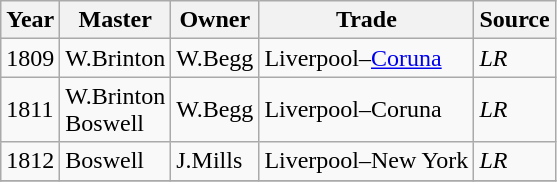<table class=" wikitable">
<tr>
<th>Year</th>
<th>Master</th>
<th>Owner</th>
<th>Trade</th>
<th>Source</th>
</tr>
<tr>
<td>1809</td>
<td>W.Brinton</td>
<td>W.Begg</td>
<td>Liverpool–<a href='#'>Coruna</a></td>
<td><em>LR</em></td>
</tr>
<tr>
<td>1811</td>
<td>W.Brinton<br>Boswell</td>
<td>W.Begg</td>
<td>Liverpool–Coruna</td>
<td><em>LR</em></td>
</tr>
<tr>
<td>1812</td>
<td>Boswell</td>
<td>J.Mills</td>
<td>Liverpool–New York</td>
<td><em>LR</em></td>
</tr>
<tr>
</tr>
</table>
